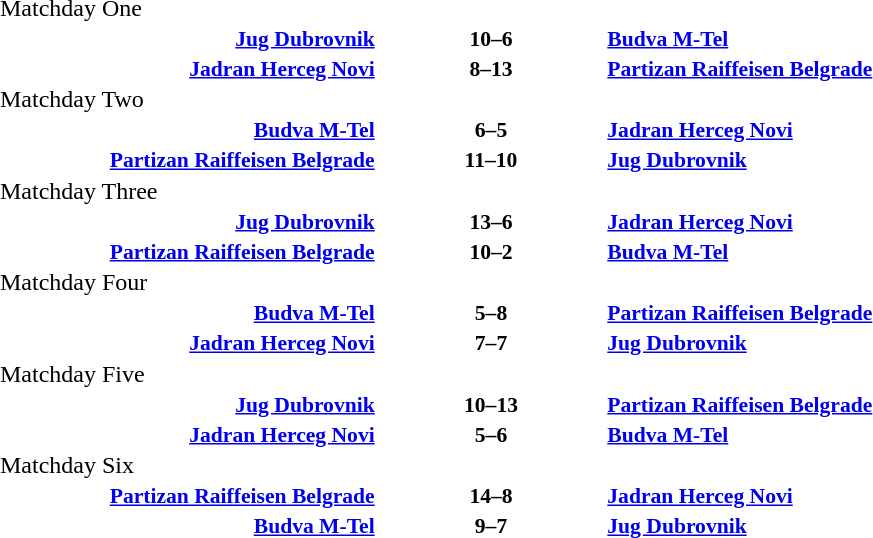<table width=100% cellspacing=1>
<tr>
<th width=20%></th>
<th width=12%></th>
<th width=20%></th>
<th></th>
</tr>
<tr>
<td>Matchday One</td>
</tr>
<tr style=font-size:90%>
<td align=right><strong><a href='#'>Jug Dubrovnik</a> </strong></td>
<td align=center><strong>10–6</strong></td>
<td><strong> <a href='#'>Budva M-Tel</a></strong></td>
</tr>
<tr style=font-size:90%>
<td align=right><strong><a href='#'>Jadran Herceg Novi</a></strong></td>
<td align=center><strong>8–13</strong></td>
<td><strong> <a href='#'>Partizan Raiffeisen Belgrade</a></strong></td>
</tr>
<tr>
<td>Matchday Two</td>
</tr>
<tr style=font-size:90%>
<td align=right><strong><a href='#'>Budva M-Tel</a> </strong></td>
<td align=center><strong>6–5</strong></td>
<td><strong> <a href='#'>Jadran Herceg Novi</a></strong></td>
</tr>
<tr style=font-size:90%>
<td align=right><strong><a href='#'>Partizan Raiffeisen Belgrade</a> </strong></td>
<td align=center><strong>11–10</strong></td>
<td><strong> <a href='#'>Jug Dubrovnik</a></strong></td>
</tr>
<tr>
<td>Matchday Three</td>
</tr>
<tr style=font-size:90%>
<td align=right><strong><a href='#'>Jug Dubrovnik</a> </strong></td>
<td align=center><strong>13–6</strong></td>
<td><strong> <a href='#'>Jadran Herceg Novi</a></strong></td>
</tr>
<tr style=font-size:90%>
<td align=right><strong><a href='#'>Partizan Raiffeisen Belgrade</a> </strong></td>
<td align=center><strong>10–2</strong></td>
<td><strong> <a href='#'>Budva M-Tel</a></strong></td>
</tr>
<tr>
<td>Matchday Four</td>
</tr>
<tr style=font-size:90%>
<td align=right><strong><a href='#'>Budva M-Tel</a> </strong></td>
<td align=center><strong>5–8</strong></td>
<td><strong> <a href='#'>Partizan Raiffeisen Belgrade</a></strong></td>
</tr>
<tr style=font-size:90%>
<td align=right><strong><a href='#'>Jadran Herceg Novi</a> </strong></td>
<td align=center><strong>7–7</strong></td>
<td><strong> <a href='#'>Jug Dubrovnik</a></strong></td>
</tr>
<tr>
<td>Matchday Five</td>
</tr>
<tr style=font-size:90%>
<td align=right><strong><a href='#'>Jug Dubrovnik</a>  </strong></td>
<td align=center><strong>10–13</strong></td>
<td><strong> <a href='#'>Partizan Raiffeisen Belgrade</a></strong></td>
</tr>
<tr style=font-size:90%>
<td align=right><strong><a href='#'>Jadran Herceg Novi</a> </strong></td>
<td align=center><strong>5–6</strong></td>
<td><strong> <a href='#'>Budva M-Tel</a></strong></td>
</tr>
<tr>
<td>Matchday Six</td>
</tr>
<tr style=font-size:90%>
<td align=right><strong><a href='#'>Partizan Raiffeisen Belgrade</a> </strong></td>
<td align=center><strong>14–8</strong></td>
<td><strong> <a href='#'>Jadran Herceg Novi</a></strong></td>
</tr>
<tr style=font-size:90%>
<td align=right><strong><a href='#'>Budva M-Tel</a> </strong></td>
<td align=center><strong>9–7</strong></td>
<td><strong> <a href='#'>Jug Dubrovnik</a></strong></td>
</tr>
</table>
